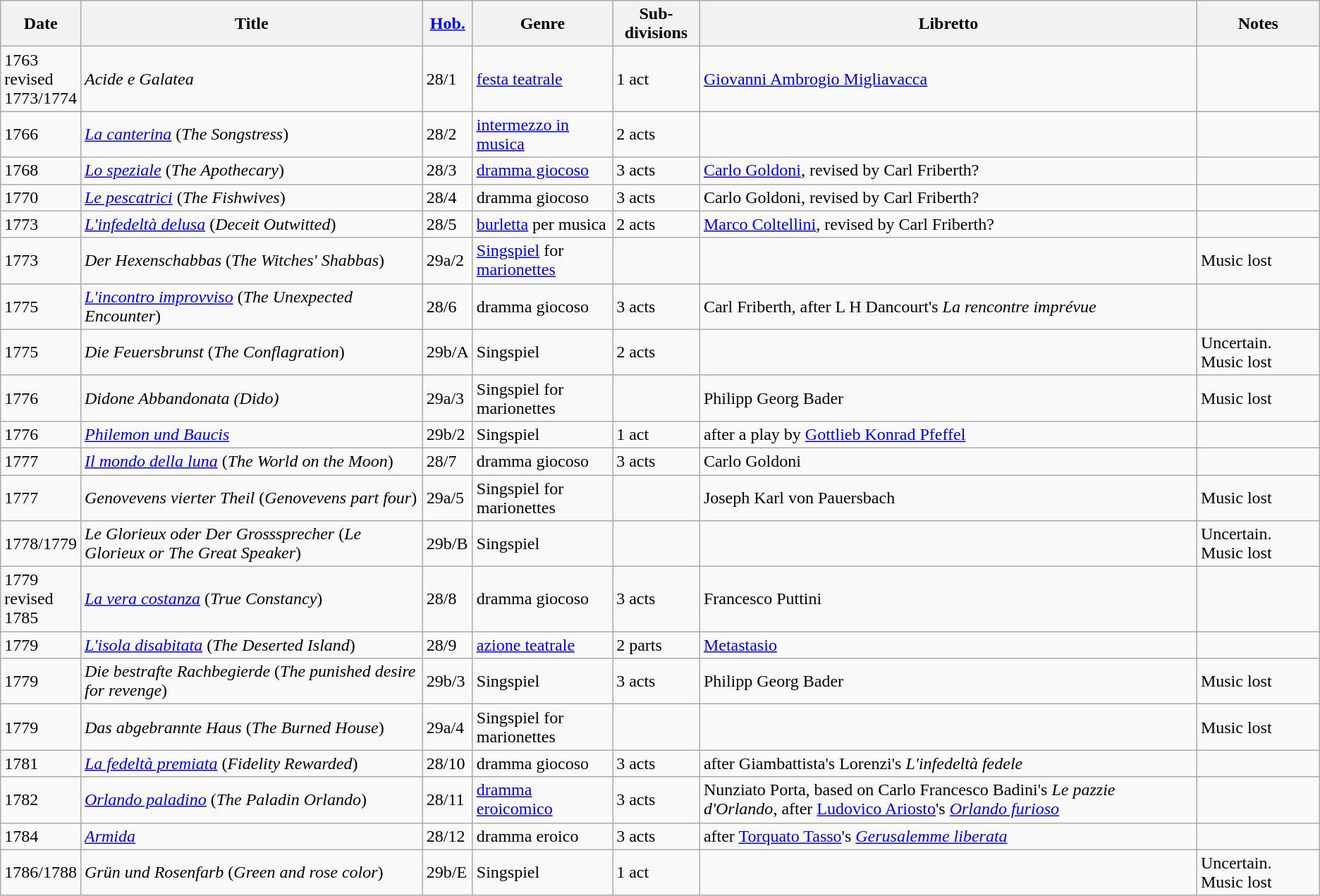<table class="wikitable sortable">
<tr>
<th width="60px">Date</th>
<th>Title</th>
<th><a href='#'>Hob.</a></th>
<th>Genre</th>
<th>Sub­divisions</th>
<th>Libretto</th>
<th>Notes</th>
</tr>
<tr>
<td>1763<br>revised 1773/1774</td>
<td><em>Acide e Galatea</em></td>
<td>28/1</td>
<td><a href='#'>festa teatrale</a></td>
<td>1 act</td>
<td><a href='#'>Giovanni Ambrogio Migliavacca</a></td>
<td></td>
</tr>
<tr>
<td>1766</td>
<td><em><a href='#'>La canterina</a></em> (<em>The Songstress</em>)</td>
<td>28/2</td>
<td><a href='#'>intermezzo in musica</a></td>
<td>2 acts</td>
<td></td>
<td></td>
</tr>
<tr>
<td>1768</td>
<td><em><a href='#'>Lo speziale</a></em> (<em>The Apothecary</em>)</td>
<td>28/3</td>
<td><a href='#'>dramma giocoso</a></td>
<td>3 acts</td>
<td><a href='#'>Carlo Goldoni</a>, revised by Carl Friberth?</td>
<td></td>
</tr>
<tr>
<td>1770</td>
<td><em><a href='#'>Le pescatrici</a></em> (<em>The Fishwives</em>)</td>
<td>28/4</td>
<td>dramma giocoso</td>
<td>3 acts</td>
<td>Carlo Goldoni, revised by Carl Friberth?</td>
<td></td>
</tr>
<tr>
<td>1773</td>
<td><em><a href='#'>L'infedeltà delusa</a></em> (<em>Deceit Outwitted</em>)</td>
<td>28/5</td>
<td><a href='#'>burletta</a> per musica</td>
<td>2 acts</td>
<td><a href='#'>Marco Coltellini</a>, revised by Carl Friberth?</td>
<td></td>
</tr>
<tr>
<td>1773</td>
<td><em>Der Hexenschabbas</em> (<em>The Witches' Shabbas</em>)</td>
<td>29a/2</td>
<td><a href='#'>Singspiel</a> for <a href='#'>marionettes</a></td>
<td></td>
<td></td>
<td>Music lost</td>
</tr>
<tr>
<td>1775</td>
<td><em><a href='#'>L'incontro improvviso</a></em> (<em>The Unexpected Encounter</em>)</td>
<td>28/6</td>
<td>dramma giocoso</td>
<td>3 acts</td>
<td>Carl Friberth, after L H Dancourt's <em>La rencontre imprévue</em></td>
<td></td>
</tr>
<tr>
<td>1775</td>
<td><em>Die Feuersbrunst</em> (<em>The Conflagration</em>)</td>
<td>29b/A</td>
<td>Singspiel</td>
<td>2 acts</td>
<td></td>
<td>Uncertain. Music lost</td>
</tr>
<tr>
<td>1776</td>
<td><em>Didone Abbandonata (Dido)</em></td>
<td>29a/3</td>
<td>Singspiel for marionettes</td>
<td></td>
<td>Philipp Georg Bader</td>
<td>Music lost</td>
</tr>
<tr>
<td>1776</td>
<td><em><a href='#'>Philemon und Baucis</a></em></td>
<td>29b/2</td>
<td>Singspiel</td>
<td>1 act</td>
<td>after a play by <a href='#'>Gottlieb Konrad Pfeffel</a></td>
<td></td>
</tr>
<tr>
<td>1777</td>
<td><em><a href='#'>Il mondo della luna</a></em> (<em>The World on the Moon</em>)</td>
<td>28/7</td>
<td>dramma giocoso</td>
<td>3 acts</td>
<td>Carlo Goldoni</td>
<td></td>
</tr>
<tr>
<td>1777</td>
<td><em>Genovevens vierter Theil</em> (<em>Genovevens part four</em>)</td>
<td>29a/5</td>
<td>Singspiel for marionettes</td>
<td></td>
<td>Joseph Karl von Pauersbach</td>
<td>Music lost</td>
</tr>
<tr>
<td>1778/1779</td>
<td><em>Le Glorieux oder Der Grosssprecher</em> (<em>Le Glorieux or The Great Speaker</em>)</td>
<td>29b/B</td>
<td>Singspiel</td>
<td></td>
<td></td>
<td>Uncertain. Music lost</td>
</tr>
<tr>
<td>1779<br>revised 1785</td>
<td><em><a href='#'>La vera costanza</a></em> (<em>True Constancy</em>)</td>
<td>28/8</td>
<td>dramma giocoso</td>
<td>3 acts</td>
<td>Francesco Puttini</td>
<td></td>
</tr>
<tr>
<td>1779</td>
<td><em><a href='#'>L'isola disabitata</a></em> (<em>The Deserted Island</em>)</td>
<td>28/9</td>
<td><a href='#'>azione teatrale</a></td>
<td>2 parts</td>
<td><a href='#'>Metastasio</a></td>
<td></td>
</tr>
<tr>
<td>1779</td>
<td><em>Die bestrafte Rachbegierde</em> (<em>The punished desire for revenge</em>)</td>
<td>29b/3</td>
<td>Singspiel</td>
<td>3 acts</td>
<td>Philipp Georg Bader</td>
<td>Music lost</td>
</tr>
<tr>
<td> 1779</td>
<td><em>Das abgebrannte Haus</em> (<em>The Burned House</em>)</td>
<td>29a/4</td>
<td>Singspiel for marionettes</td>
<td></td>
<td></td>
<td>Music lost</td>
</tr>
<tr>
<td>1781</td>
<td><em><a href='#'>La fedeltà premiata</a></em> (<em>Fidelity Rewarded</em>)</td>
<td>28/10</td>
<td>dramma giocoso</td>
<td>3 acts</td>
<td>after Giambattista's Lorenzi's <em>L'infedeltà fedele</em></td>
<td></td>
</tr>
<tr>
<td>1782</td>
<td><em><a href='#'>Orlando paladino</a></em> (<em>The Paladin Orlando</em>)</td>
<td>28/11</td>
<td><a href='#'>dramma eroicomico</a></td>
<td>3 acts</td>
<td>Nunziato Porta, based on Carlo Francesco Badini's <em>Le pazzie d'Orlando</em>, after <a href='#'>Ludovico Ariosto</a>'s <em><a href='#'>Orlando furioso</a></em></td>
<td></td>
</tr>
<tr>
<td>1784</td>
<td><em><a href='#'>Armida</a></em></td>
<td>28/12</td>
<td>dramma eroico</td>
<td>3 acts</td>
<td>after <a href='#'>Torquato Tasso</a>'s <em><a href='#'>Gerusalemme liberata</a></em></td>
<td></td>
</tr>
<tr>
<td>1786/1788</td>
<td><em>Grün und Rosenfarb</em> (<em>Green and rose color</em>)</td>
<td>29b/E</td>
<td>Singspiel</td>
<td>1 act</td>
<td></td>
<td>Uncertain. Music lost</td>
</tr>
</table>
